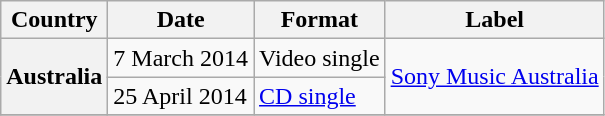<table class="wikitable plainrowheaders">
<tr>
<th scope="col">Country</th>
<th scope="col">Date</th>
<th scope="col">Format</th>
<th scope="col">Label</th>
</tr>
<tr>
<th scope="row" rowspan="2">Australia</th>
<td>7 March 2014</td>
<td>Video single</td>
<td rowspan="2"><a href='#'>Sony Music Australia</a></td>
</tr>
<tr>
<td>25 April 2014</td>
<td><a href='#'>CD single</a></td>
</tr>
<tr>
</tr>
</table>
